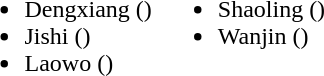<table>
<tr>
<td valign="top"><br><ul><li>Dengxiang ()</li><li>Jishi ()</li><li>Laowo ()</li></ul></td>
<td valign="top"><br><ul><li>Shaoling ()</li><li>Wanjin ()</li></ul></td>
</tr>
</table>
